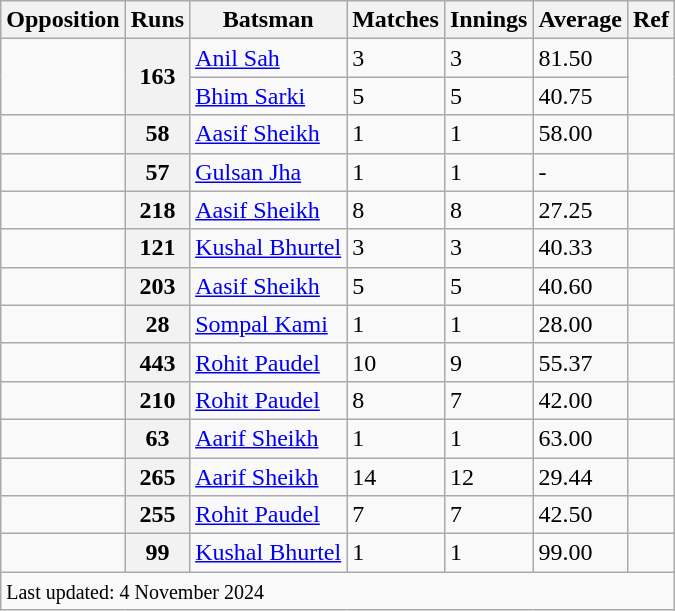<table class="wikitable sortable">
<tr>
<th>Opposition</th>
<th>Runs</th>
<th>Batsman</th>
<th>Matches</th>
<th>Innings</th>
<th>Average</th>
<th>Ref</th>
</tr>
<tr>
<td rowspan="2"></td>
<th rowspan="2">163</th>
<td><a href='#'>Anil Sah</a></td>
<td>3</td>
<td>3</td>
<td>81.50</td>
<td rowspan="2"></td>
</tr>
<tr>
<td><a href='#'>Bhim Sarki</a></td>
<td>5</td>
<td>5</td>
<td>40.75</td>
</tr>
<tr>
<td></td>
<th>58</th>
<td><a href='#'>Aasif Sheikh</a></td>
<td>1</td>
<td>1</td>
<td>58.00</td>
<td></td>
</tr>
<tr>
<td></td>
<th>57</th>
<td><a href='#'>Gulsan Jha</a></td>
<td>1</td>
<td>1</td>
<td>-</td>
<td></td>
</tr>
<tr>
<td></td>
<th>218</th>
<td><a href='#'>Aasif Sheikh</a></td>
<td>8</td>
<td>8</td>
<td>27.25</td>
<td></td>
</tr>
<tr>
<td></td>
<th>121</th>
<td><a href='#'>Kushal Bhurtel</a></td>
<td>3</td>
<td>3</td>
<td>40.33</td>
<td></td>
</tr>
<tr>
<td></td>
<th>203</th>
<td><a href='#'>Aasif Sheikh</a></td>
<td>5</td>
<td>5</td>
<td>40.60</td>
<td></td>
</tr>
<tr>
<td></td>
<th>28</th>
<td><a href='#'>Sompal Kami</a></td>
<td>1</td>
<td>1</td>
<td>28.00</td>
<td></td>
</tr>
<tr>
<td></td>
<th>443</th>
<td><a href='#'>Rohit Paudel</a></td>
<td>10</td>
<td>9</td>
<td>55.37</td>
<td></td>
</tr>
<tr>
<td></td>
<th>210</th>
<td><a href='#'>Rohit Paudel</a></td>
<td>8</td>
<td>7</td>
<td>42.00</td>
<td></td>
</tr>
<tr>
<td></td>
<th>63</th>
<td><a href='#'>Aarif Sheikh</a></td>
<td>1</td>
<td>1</td>
<td>63.00</td>
<td></td>
</tr>
<tr>
<td></td>
<th>265</th>
<td><a href='#'>Aarif Sheikh</a></td>
<td>14</td>
<td>12</td>
<td>29.44</td>
<td></td>
</tr>
<tr>
<td></td>
<th>255</th>
<td><a href='#'>Rohit Paudel</a></td>
<td>7</td>
<td>7</td>
<td>42.50</td>
<td></td>
</tr>
<tr>
<td></td>
<th>99</th>
<td><a href='#'>Kushal Bhurtel</a></td>
<td>1</td>
<td>1</td>
<td>99.00</td>
<td></td>
</tr>
<tr>
<td colspan="7"><small>Last updated: 4 November 2024</small></td>
</tr>
</table>
